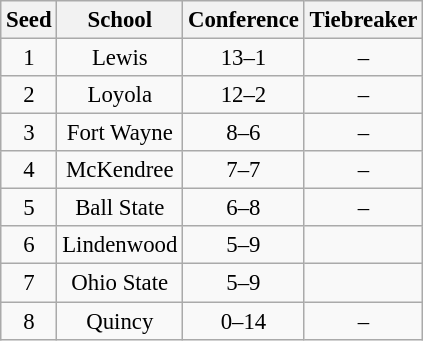<table class="wikitable" style="white-space:nowrap; font-size:95%;text-align:center">
<tr>
<th>Seed</th>
<th>School</th>
<th>Conference</th>
<th>Tiebreaker</th>
</tr>
<tr>
<td>1</td>
<td>Lewis</td>
<td>13–1</td>
<td>–</td>
</tr>
<tr>
<td>2</td>
<td>Loyola</td>
<td>12–2</td>
<td>–</td>
</tr>
<tr>
<td>3</td>
<td>Fort Wayne</td>
<td>8–6</td>
<td>–</td>
</tr>
<tr>
<td>4</td>
<td>McKendree</td>
<td>7–7</td>
<td>–</td>
</tr>
<tr>
<td>5</td>
<td>Ball State</td>
<td>6–8</td>
<td>–</td>
</tr>
<tr>
<td>6</td>
<td>Lindenwood</td>
<td>5–9</td>
<td></td>
</tr>
<tr>
<td>7</td>
<td>Ohio State</td>
<td>5–9</td>
<td></td>
</tr>
<tr>
<td>8</td>
<td>Quincy</td>
<td>0–14</td>
<td>–</td>
</tr>
</table>
